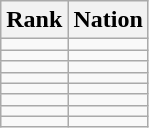<table class="wikitable">
<tr>
<th>Rank</th>
<th>Nation</th>
</tr>
<tr>
<td></td>
<td></td>
</tr>
<tr>
<td></td>
<td></td>
</tr>
<tr>
<td></td>
<td></td>
</tr>
<tr>
<td></td>
<td></td>
</tr>
<tr>
<td></td>
<td></td>
</tr>
<tr>
<td></td>
<td></td>
</tr>
<tr>
<td></td>
<td></td>
</tr>
<tr>
<td></td>
<td></td>
</tr>
</table>
